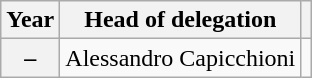<table class="wikitable plainrowheaders">
<tr>
<th>Year</th>
<th>Head of delegation</th>
<th></th>
</tr>
<tr>
<th scope="row">–</th>
<td>Alessandro Capicchioni</td>
<td></td>
</tr>
</table>
